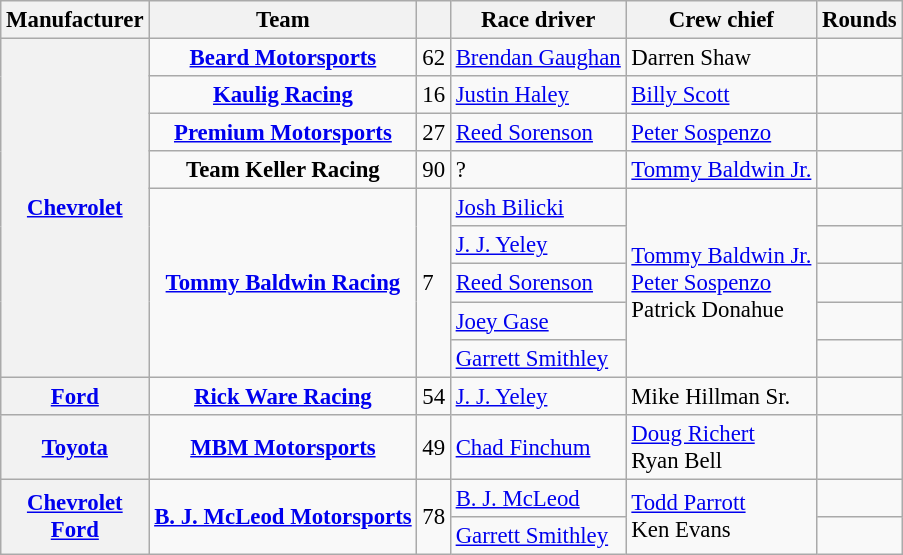<table class="wikitable" style="font-size: 95%;">
<tr>
<th>Manufacturer</th>
<th>Team</th>
<th></th>
<th>Race driver</th>
<th>Crew chief</th>
<th>Rounds</th>
</tr>
<tr>
<th rowspan=9><a href='#'>Chevrolet</a></th>
<td style="text-align:center;"><strong><a href='#'>Beard Motorsports</a></strong></td>
<td>62</td>
<td><a href='#'>Brendan Gaughan</a></td>
<td>Darren Shaw</td>
<td></td>
</tr>
<tr>
<td style="text-align:center;"><strong><a href='#'>Kaulig Racing</a></strong></td>
<td>16</td>
<td><a href='#'>Justin Haley</a></td>
<td><a href='#'>Billy Scott</a></td>
<td></td>
</tr>
<tr>
<td style="text-align:center;"><strong><a href='#'>Premium Motorsports</a></strong></td>
<td>27</td>
<td><a href='#'>Reed Sorenson</a></td>
<td><a href='#'>Peter Sospenzo</a></td>
<td></td>
</tr>
<tr>
<td style="text-align:center;"><strong>Team Keller Racing</strong></td>
<td>90</td>
<td>?<em></td>
<td><a href='#'>Tommy Baldwin Jr.</a></td>
<td></td>
</tr>
<tr>
<td rowspan=5 style="text-align:center;"><strong><a href='#'>Tommy Baldwin Racing</a></strong></td>
<td rowspan=5>7</td>
<td><a href='#'>Josh Bilicki</a></td>
<td rowspan=5><a href='#'>Tommy Baldwin Jr.</a> <small></small> <br> <a href='#'>Peter Sospenzo</a> <small></small> <br> Patrick Donahue <small></small></td>
<td></td>
</tr>
<tr>
<td><a href='#'>J. J. Yeley</a></td>
<td></td>
</tr>
<tr>
<td><a href='#'>Reed Sorenson</a></td>
<td></td>
</tr>
<tr>
<td><a href='#'>Joey Gase</a></td>
<td></td>
</tr>
<tr>
<td><a href='#'>Garrett Smithley</a></td>
<td></td>
</tr>
<tr>
<th><a href='#'>Ford</a></th>
<td style="text-align:center;"><strong><a href='#'>Rick Ware Racing</a></strong></td>
<td>54</td>
<td><a href='#'>J. J. Yeley</a></td>
<td>Mike Hillman Sr.</td>
<td></td>
</tr>
<tr>
<th><a href='#'>Toyota</a></th>
<td style="text-align:center;"><strong><a href='#'>MBM Motorsports</a></strong></td>
<td>49</td>
<td><a href='#'>Chad Finchum</a></td>
<td><a href='#'>Doug Richert</a> <small></small> <br> Ryan Bell <small></small></td>
<td></td>
</tr>
<tr>
<th rowspan=2><a href='#'>Chevrolet</a> <small></small> <br> <a href='#'>Ford</a> <small></small></th>
<td rowspan=2 style="text-align:center;"><strong><a href='#'>B. J. McLeod Motorsports</a></strong></td>
<td rowspan=2>78</td>
<td><a href='#'>B. J. McLeod</a></td>
<td rowspan=2><a href='#'>Todd Parrott</a> <small></small> <br> Ken Evans <small></small></td>
<td></td>
</tr>
<tr>
<td><a href='#'>Garrett Smithley</a></td>
<td></td>
</tr>
</table>
